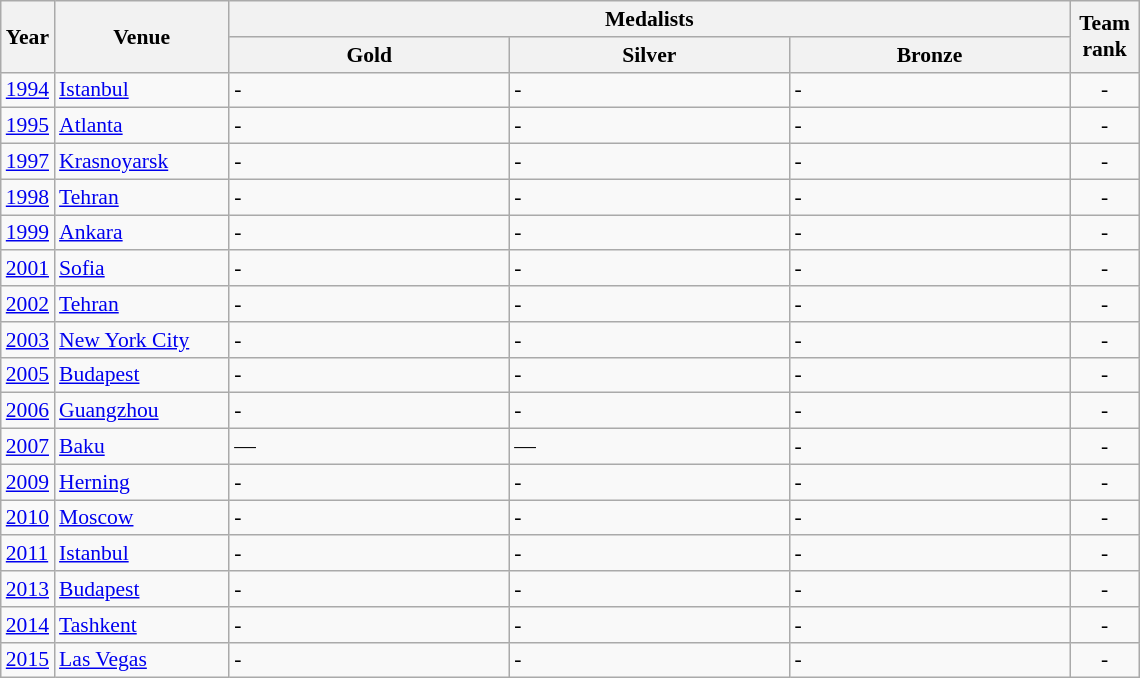<table class="wikitable" style="text-align:left; font-size:90%">
<tr>
<th rowspan=2>Year</th>
<th width=110 rowspan=2>Venue</th>
<th colspan=3>Medalists</th>
<th width=40 rowspan=2>Team rank</th>
</tr>
<tr>
<th width=180 align="center">Gold</th>
<th width=180 align="center">Silver</th>
<th width=180 align="center">Bronze</th>
</tr>
<tr>
<td><a href='#'>1994</a></td>
<td><a href='#'>Istanbul</a></td>
<td>-</td>
<td>-</td>
<td>-</td>
<td align="center">-</td>
</tr>
<tr>
<td><a href='#'>1995</a></td>
<td><a href='#'>Atlanta</a></td>
<td>-</td>
<td>-</td>
<td>-</td>
<td align="center">-</td>
</tr>
<tr>
<td><a href='#'>1997</a></td>
<td><a href='#'>Krasnoyarsk</a></td>
<td>-</td>
<td>-</td>
<td>-</td>
<td align="center">-</td>
</tr>
<tr>
<td><a href='#'>1998</a></td>
<td><a href='#'>Tehran</a></td>
<td>-</td>
<td>-</td>
<td>-</td>
<td align="center">-</td>
</tr>
<tr>
<td><a href='#'>1999</a></td>
<td><a href='#'>Ankara</a></td>
<td>-</td>
<td>-</td>
<td>-</td>
<td align="center">-</td>
</tr>
<tr>
<td><a href='#'>2001</a></td>
<td><a href='#'>Sofia</a></td>
<td>-</td>
<td>-</td>
<td>-</td>
<td align="center">-</td>
</tr>
<tr>
<td><a href='#'>2002</a></td>
<td><a href='#'>Tehran</a></td>
<td>-</td>
<td>-</td>
<td>-</td>
<td align="center">-</td>
</tr>
<tr>
<td><a href='#'>2003</a></td>
<td><a href='#'>New York City</a></td>
<td>-</td>
<td>-</td>
<td>-</td>
<td align="center">-</td>
</tr>
<tr>
<td><a href='#'>2005</a></td>
<td><a href='#'>Budapest</a></td>
<td>-</td>
<td>-</td>
<td>-</td>
<td align="center">-</td>
</tr>
<tr>
<td><a href='#'>2006</a></td>
<td><a href='#'>Guangzhou</a></td>
<td>-</td>
<td>-</td>
<td>-</td>
<td align="center">-</td>
</tr>
<tr>
<td><a href='#'>2007</a></td>
<td><a href='#'>Baku</a></td>
<td>—</td>
<td>—</td>
<td>-</td>
<td align="center">-</td>
</tr>
<tr>
<td><a href='#'>2009</a></td>
<td><a href='#'>Herning</a></td>
<td>-</td>
<td>-</td>
<td>-</td>
<td align="center">-</td>
</tr>
<tr>
<td><a href='#'>2010</a></td>
<td><a href='#'>Moscow</a></td>
<td>-</td>
<td>-</td>
<td>-</td>
<td align="center">-</td>
</tr>
<tr>
<td><a href='#'>2011</a></td>
<td><a href='#'>Istanbul</a></td>
<td>-</td>
<td>-</td>
<td>-</td>
<td align="center">-</td>
</tr>
<tr>
<td><a href='#'>2013</a></td>
<td><a href='#'>Budapest</a></td>
<td>-</td>
<td>-</td>
<td>-</td>
<td align="center">-</td>
</tr>
<tr>
<td><a href='#'>2014</a></td>
<td><a href='#'>Tashkent</a></td>
<td>-</td>
<td>-</td>
<td>-</td>
<td align="center">-</td>
</tr>
<tr>
<td><a href='#'>2015</a></td>
<td><a href='#'>Las Vegas</a></td>
<td>-</td>
<td>-</td>
<td>-</td>
<td align="center">-</td>
</tr>
</table>
